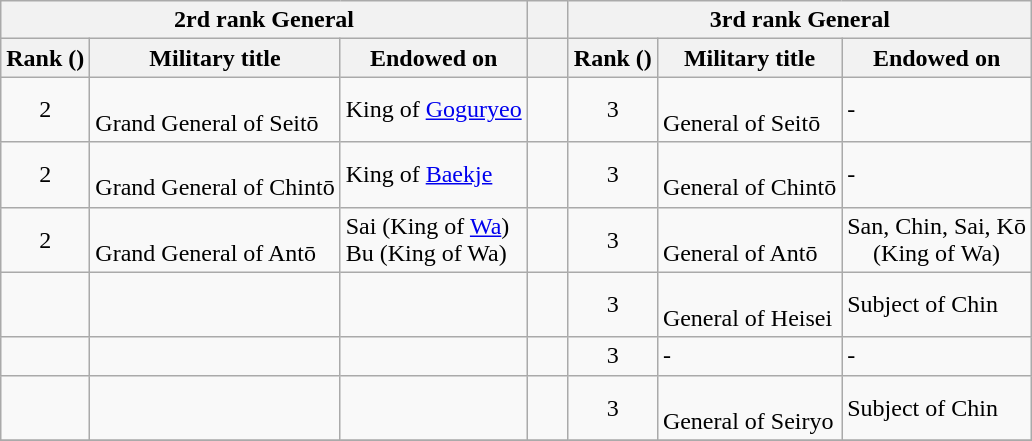<table class="wikitable">
<tr>
<th colspan="3">2rd rank General</th>
<th>  </th>
<th colspan="3">3rd rank General</th>
</tr>
<tr>
<th>Rank ()</th>
<th>Military title</th>
<th>Endowed on</th>
<th>     </th>
<th>Rank ()</th>
<th>Military title</th>
<th>Endowed on</th>
</tr>
<tr>
<td align="center">2</td>
<td><br>Grand General of Seitō</td>
<td>King of <a href='#'>Goguryeo</a></td>
<td>  </td>
<td align="center">3</td>
<td><br>General of Seitō</td>
<td>-</td>
</tr>
<tr>
<td align="center">2</td>
<td><br>Grand General of Chintō</td>
<td>King of <a href='#'>Baekje</a></td>
<td>  </td>
<td align="center">3</td>
<td><br>General of Chintō</td>
<td>-</td>
</tr>
<tr>
<td align="center">2</td>
<td><br>Grand General of Antō</td>
<td>Sai (King of <a href='#'>Wa</a>)<br>Bu (King of Wa)</td>
<td>  </td>
<td align="center">3</td>
<td><br>General of Antō</td>
<td align="center">San, Chin, Sai, Kō<br>(King of Wa)</td>
</tr>
<tr>
<td align="center"> </td>
<td> </td>
<td> </td>
<td>  </td>
<td align="center">3</td>
<td><br>General of Heisei</td>
<td>Subject of Chin</td>
</tr>
<tr>
<td align="center"> </td>
<td> </td>
<td> </td>
<td>  </td>
<td align="center">3</td>
<td>-</td>
<td>-</td>
</tr>
<tr>
<td align="center"> </td>
<td> </td>
<td> </td>
<td>  </td>
<td align="center">3</td>
<td><br>General of Seiryo</td>
<td>Subject of Chin</td>
</tr>
<tr>
</tr>
</table>
